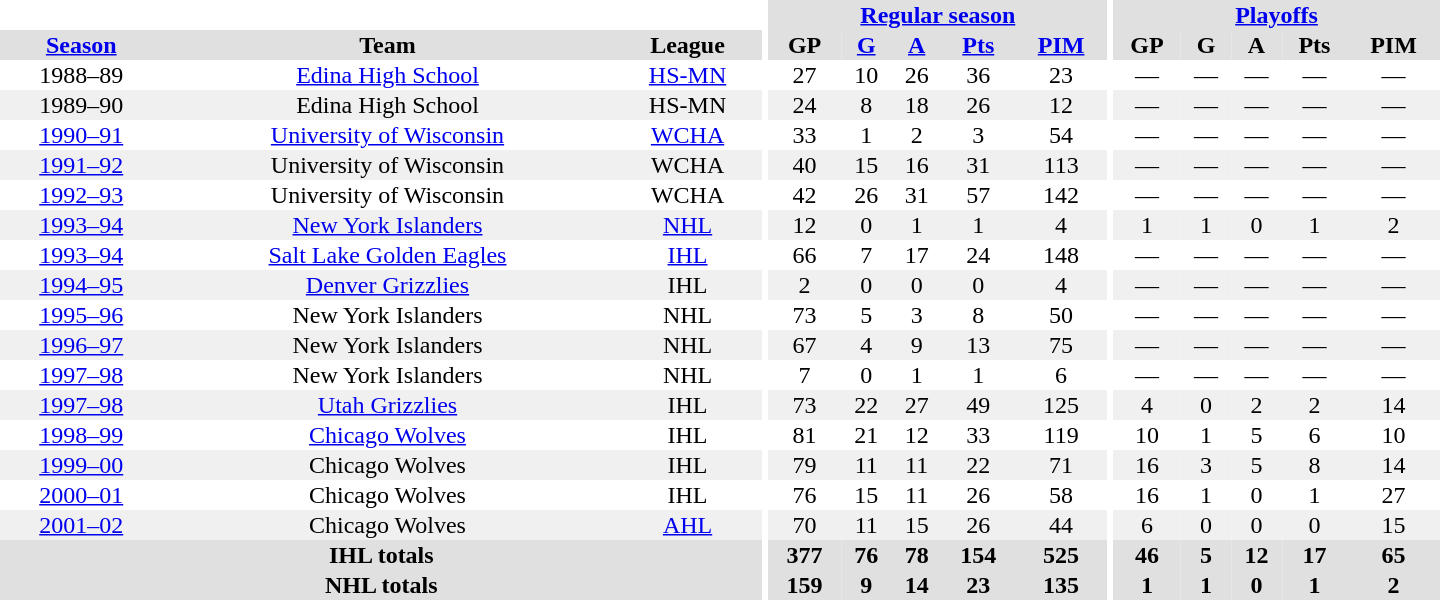<table border="0" cellpadding="1" cellspacing="0" style="text-align:center; width:60em">
<tr bgcolor="#e0e0e0">
<th colspan="3" bgcolor="#ffffff"></th>
<th rowspan="100" bgcolor="#ffffff"></th>
<th colspan="5"><a href='#'>Regular season</a></th>
<th rowspan="100" bgcolor="#ffffff"></th>
<th colspan="5"><a href='#'>Playoffs</a></th>
</tr>
<tr bgcolor="#e0e0e0">
<th><a href='#'>Season</a></th>
<th>Team</th>
<th>League</th>
<th>GP</th>
<th><a href='#'>G</a></th>
<th><a href='#'>A</a></th>
<th><a href='#'>Pts</a></th>
<th><a href='#'>PIM</a></th>
<th>GP</th>
<th>G</th>
<th>A</th>
<th>Pts</th>
<th>PIM</th>
</tr>
<tr>
<td>1988–89</td>
<td><a href='#'>Edina High School</a></td>
<td><a href='#'>HS-MN</a></td>
<td>27</td>
<td>10</td>
<td>26</td>
<td>36</td>
<td>23</td>
<td>—</td>
<td>—</td>
<td>—</td>
<td>—</td>
<td>—</td>
</tr>
<tr bgcolor="#f0f0f0">
<td>1989–90</td>
<td>Edina High School</td>
<td>HS-MN</td>
<td>24</td>
<td>8</td>
<td>18</td>
<td>26</td>
<td>12</td>
<td>—</td>
<td>—</td>
<td>—</td>
<td>—</td>
<td>—</td>
</tr>
<tr>
<td><a href='#'>1990–91</a></td>
<td><a href='#'>University of Wisconsin</a></td>
<td><a href='#'>WCHA</a></td>
<td>33</td>
<td>1</td>
<td>2</td>
<td>3</td>
<td>54</td>
<td>—</td>
<td>—</td>
<td>—</td>
<td>—</td>
<td>—</td>
</tr>
<tr bgcolor="#f0f0f0">
<td><a href='#'>1991–92</a></td>
<td>University of Wisconsin</td>
<td>WCHA</td>
<td>40</td>
<td>15</td>
<td>16</td>
<td>31</td>
<td>113</td>
<td>—</td>
<td>—</td>
<td>—</td>
<td>—</td>
<td>—</td>
</tr>
<tr>
<td><a href='#'>1992–93</a></td>
<td>University of Wisconsin</td>
<td>WCHA</td>
<td>42</td>
<td>26</td>
<td>31</td>
<td>57</td>
<td>142</td>
<td>—</td>
<td>—</td>
<td>—</td>
<td>—</td>
<td>—</td>
</tr>
<tr bgcolor="#f0f0f0">
<td><a href='#'>1993–94</a></td>
<td><a href='#'>New York Islanders</a></td>
<td><a href='#'>NHL</a></td>
<td>12</td>
<td>0</td>
<td>1</td>
<td>1</td>
<td>4</td>
<td>1</td>
<td>1</td>
<td>0</td>
<td>1</td>
<td>2</td>
</tr>
<tr>
<td><a href='#'>1993–94</a></td>
<td><a href='#'>Salt Lake Golden Eagles</a></td>
<td><a href='#'>IHL</a></td>
<td>66</td>
<td>7</td>
<td>17</td>
<td>24</td>
<td>148</td>
<td>—</td>
<td>—</td>
<td>—</td>
<td>—</td>
<td>—</td>
</tr>
<tr bgcolor="#f0f0f0">
<td><a href='#'>1994–95</a></td>
<td><a href='#'>Denver Grizzlies</a></td>
<td>IHL</td>
<td>2</td>
<td>0</td>
<td>0</td>
<td>0</td>
<td>4</td>
<td>—</td>
<td>—</td>
<td>—</td>
<td>—</td>
<td>—</td>
</tr>
<tr>
<td><a href='#'>1995–96</a></td>
<td>New York Islanders</td>
<td>NHL</td>
<td>73</td>
<td>5</td>
<td>3</td>
<td>8</td>
<td>50</td>
<td>—</td>
<td>—</td>
<td>—</td>
<td>—</td>
<td>—</td>
</tr>
<tr bgcolor="#f0f0f0">
<td><a href='#'>1996–97</a></td>
<td>New York Islanders</td>
<td>NHL</td>
<td>67</td>
<td>4</td>
<td>9</td>
<td>13</td>
<td>75</td>
<td>—</td>
<td>—</td>
<td>—</td>
<td>—</td>
<td>—</td>
</tr>
<tr>
<td><a href='#'>1997–98</a></td>
<td>New York Islanders</td>
<td>NHL</td>
<td>7</td>
<td>0</td>
<td>1</td>
<td>1</td>
<td>6</td>
<td>—</td>
<td>—</td>
<td>—</td>
<td>—</td>
<td>—</td>
</tr>
<tr bgcolor="#f0f0f0">
<td><a href='#'>1997–98</a></td>
<td><a href='#'>Utah Grizzlies</a></td>
<td>IHL</td>
<td>73</td>
<td>22</td>
<td>27</td>
<td>49</td>
<td>125</td>
<td>4</td>
<td>0</td>
<td>2</td>
<td>2</td>
<td>14</td>
</tr>
<tr>
<td><a href='#'>1998–99</a></td>
<td><a href='#'>Chicago Wolves</a></td>
<td>IHL</td>
<td>81</td>
<td>21</td>
<td>12</td>
<td>33</td>
<td>119</td>
<td>10</td>
<td>1</td>
<td>5</td>
<td>6</td>
<td>10</td>
</tr>
<tr bgcolor="#f0f0f0">
<td><a href='#'>1999–00</a></td>
<td>Chicago Wolves</td>
<td>IHL</td>
<td>79</td>
<td>11</td>
<td>11</td>
<td>22</td>
<td>71</td>
<td>16</td>
<td>3</td>
<td>5</td>
<td>8</td>
<td>14</td>
</tr>
<tr>
<td><a href='#'>2000–01</a></td>
<td>Chicago Wolves</td>
<td>IHL</td>
<td>76</td>
<td>15</td>
<td>11</td>
<td>26</td>
<td>58</td>
<td>16</td>
<td>1</td>
<td>0</td>
<td>1</td>
<td>27</td>
</tr>
<tr bgcolor="#f0f0f0">
<td><a href='#'>2001–02</a></td>
<td>Chicago Wolves</td>
<td><a href='#'>AHL</a></td>
<td>70</td>
<td>11</td>
<td>15</td>
<td>26</td>
<td>44</td>
<td>6</td>
<td>0</td>
<td>0</td>
<td>0</td>
<td>15</td>
</tr>
<tr bgcolor="#e0e0e0">
<th colspan="3">IHL totals</th>
<th>377</th>
<th>76</th>
<th>78</th>
<th>154</th>
<th>525</th>
<th>46</th>
<th>5</th>
<th>12</th>
<th>17</th>
<th>65</th>
</tr>
<tr bgcolor="#e0e0e0">
<th colspan="3">NHL totals</th>
<th>159</th>
<th>9</th>
<th>14</th>
<th>23</th>
<th>135</th>
<th>1</th>
<th>1</th>
<th>0</th>
<th>1</th>
<th>2</th>
</tr>
</table>
